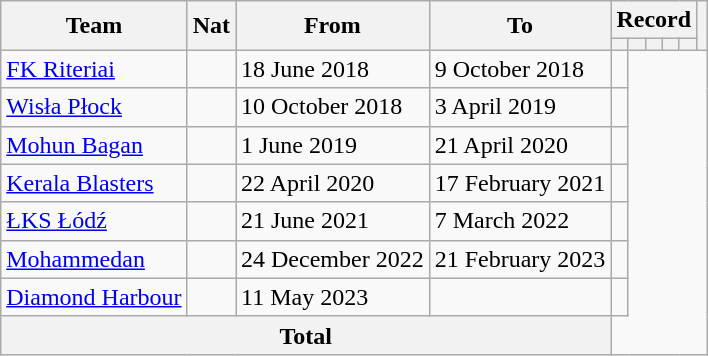<table class="wikitable" style="text-align: center">
<tr>
<th rowspan="2">Team</th>
<th rowspan="2">Nat</th>
<th rowspan="2">From</th>
<th rowspan="2">To</th>
<th colspan="5">Record</th>
<th rowspan=2></th>
</tr>
<tr>
<th></th>
<th></th>
<th></th>
<th></th>
<th></th>
</tr>
<tr>
<td align="left"><a href='#'>FK Riteriai</a></td>
<td></td>
<td align=left>18 June 2018</td>
<td align=left>9 October 2018<br></td>
<td></td>
</tr>
<tr>
<td align="left"><a href='#'>Wisła Płock</a></td>
<td></td>
<td align=left>10 October 2018</td>
<td align=left>3 April 2019<br></td>
<td></td>
</tr>
<tr>
<td align="left"><a href='#'>Mohun Bagan</a></td>
<td></td>
<td align=left>1 June 2019</td>
<td align=left>21 April 2020<br></td>
<td></td>
</tr>
<tr>
<td align="left"><a href='#'>Kerala Blasters</a></td>
<td></td>
<td align=left>22 April 2020</td>
<td align=left>17 February 2021<br></td>
<td></td>
</tr>
<tr>
<td align="left"><a href='#'>ŁKS Łódź</a></td>
<td></td>
<td align=left>21 June 2021</td>
<td align=left>7 March 2022<br></td>
<td></td>
</tr>
<tr>
<td align="left"><a href='#'>Mohammedan</a></td>
<td></td>
<td align=left>24 December 2022</td>
<td align=left>21 February 2023<br></td>
<td></td>
</tr>
<tr>
<td align="left"><a href='#'>Diamond Harbour</a></td>
<td></td>
<td align=left>11 May 2023</td>
<td align=left><br></td>
<td></td>
</tr>
<tr>
<th colspan="4">Total<br></th>
</tr>
</table>
